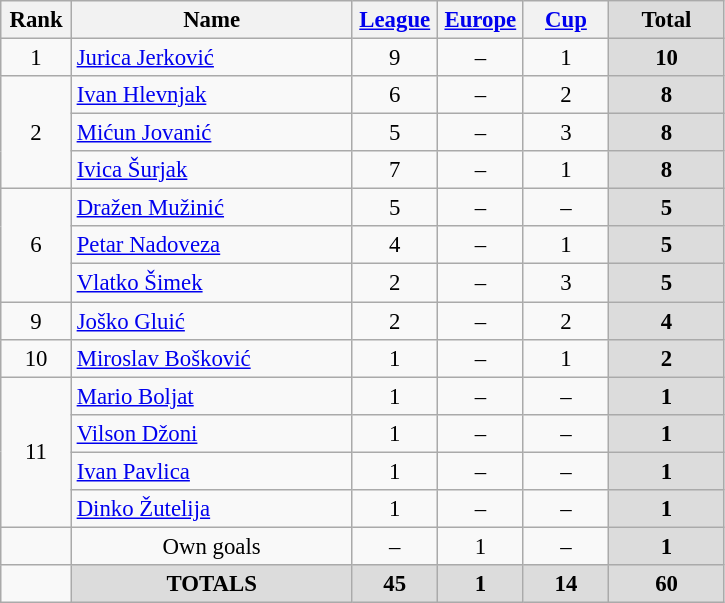<table class="wikitable" style="font-size: 95%; text-align: center;">
<tr>
<th width=40>Rank</th>
<th width=180>Name</th>
<th width=50><a href='#'>League</a></th>
<th width=50><a href='#'>Europe</a></th>
<th width=50><a href='#'>Cup</a></th>
<th width=70 style="background: #DCDCDC">Total</th>
</tr>
<tr>
<td rowspan=1>1</td>
<td style="text-align:left;"> <a href='#'>Jurica Jerković</a></td>
<td>9</td>
<td>–</td>
<td>1</td>
<th style="background: #DCDCDC">10</th>
</tr>
<tr>
<td rowspan=3>2</td>
<td style="text-align:left;"> <a href='#'>Ivan Hlevnjak</a></td>
<td>6</td>
<td>–</td>
<td>2</td>
<th style="background: #DCDCDC">8</th>
</tr>
<tr>
<td style="text-align:left;"> <a href='#'>Mićun Jovanić</a></td>
<td>5</td>
<td>–</td>
<td>3</td>
<th style="background: #DCDCDC">8</th>
</tr>
<tr>
<td style="text-align:left;"> <a href='#'>Ivica Šurjak</a></td>
<td>7</td>
<td>–</td>
<td>1</td>
<th style="background: #DCDCDC">8</th>
</tr>
<tr>
<td rowspan=3>6</td>
<td style="text-align:left;"> <a href='#'>Dražen Mužinić</a></td>
<td>5</td>
<td>–</td>
<td>–</td>
<th style="background: #DCDCDC">5</th>
</tr>
<tr>
<td style="text-align:left;"> <a href='#'>Petar Nadoveza</a></td>
<td>4</td>
<td>–</td>
<td>1</td>
<th style="background: #DCDCDC">5</th>
</tr>
<tr>
<td style="text-align:left;"> <a href='#'>Vlatko Šimek</a></td>
<td>2</td>
<td>–</td>
<td>3</td>
<th style="background: #DCDCDC">5</th>
</tr>
<tr>
<td rowspan=1>9</td>
<td style="text-align:left;"> <a href='#'>Joško Gluić</a></td>
<td>2</td>
<td>–</td>
<td>2</td>
<th style="background: #DCDCDC">4</th>
</tr>
<tr>
<td rowspan=1>10</td>
<td style="text-align:left;"> <a href='#'>Miroslav Bošković</a></td>
<td>1</td>
<td>–</td>
<td>1</td>
<th style="background: #DCDCDC">2</th>
</tr>
<tr>
<td rowspan=4>11</td>
<td style="text-align:left;"> <a href='#'>Mario Boljat</a></td>
<td>1</td>
<td>–</td>
<td>–</td>
<th style="background: #DCDCDC">1</th>
</tr>
<tr>
<td style="text-align:left;"> <a href='#'>Vilson Džoni</a></td>
<td>1</td>
<td>–</td>
<td>–</td>
<th style="background: #DCDCDC">1</th>
</tr>
<tr>
<td style="text-align:left;"> <a href='#'>Ivan Pavlica</a></td>
<td>1</td>
<td>–</td>
<td>–</td>
<th style="background: #DCDCDC">1</th>
</tr>
<tr>
<td style="text-align:left;"> <a href='#'>Dinko Žutelija</a></td>
<td>1</td>
<td>–</td>
<td>–</td>
<th style="background: #DCDCDC">1</th>
</tr>
<tr>
<td></td>
<td style="text-align:center;">Own goals</td>
<td>–</td>
<td>1</td>
<td>–</td>
<th style="background: #DCDCDC">1</th>
</tr>
<tr>
<td></td>
<th style="background: #DCDCDC">TOTALS</th>
<th style="background: #DCDCDC">45</th>
<th style="background: #DCDCDC">1</th>
<th style="background: #DCDCDC">14</th>
<th style="background: #DCDCDC">60</th>
</tr>
</table>
